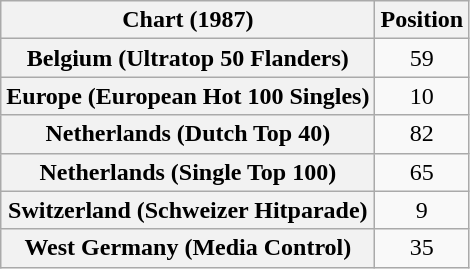<table class="wikitable sortable plainrowheaders" style="text-align:center">
<tr>
<th scope="col">Chart (1987)</th>
<th scope="col">Position</th>
</tr>
<tr>
<th scope="row">Belgium (Ultratop 50 Flanders)</th>
<td>59</td>
</tr>
<tr>
<th scope="row">Europe (European Hot 100 Singles)</th>
<td>10</td>
</tr>
<tr>
<th scope="row">Netherlands (Dutch Top 40)</th>
<td>82</td>
</tr>
<tr>
<th scope="row">Netherlands (Single Top 100)</th>
<td>65</td>
</tr>
<tr>
<th scope="row">Switzerland (Schweizer Hitparade)</th>
<td>9</td>
</tr>
<tr>
<th scope="row">West Germany (Media Control)</th>
<td>35</td>
</tr>
</table>
